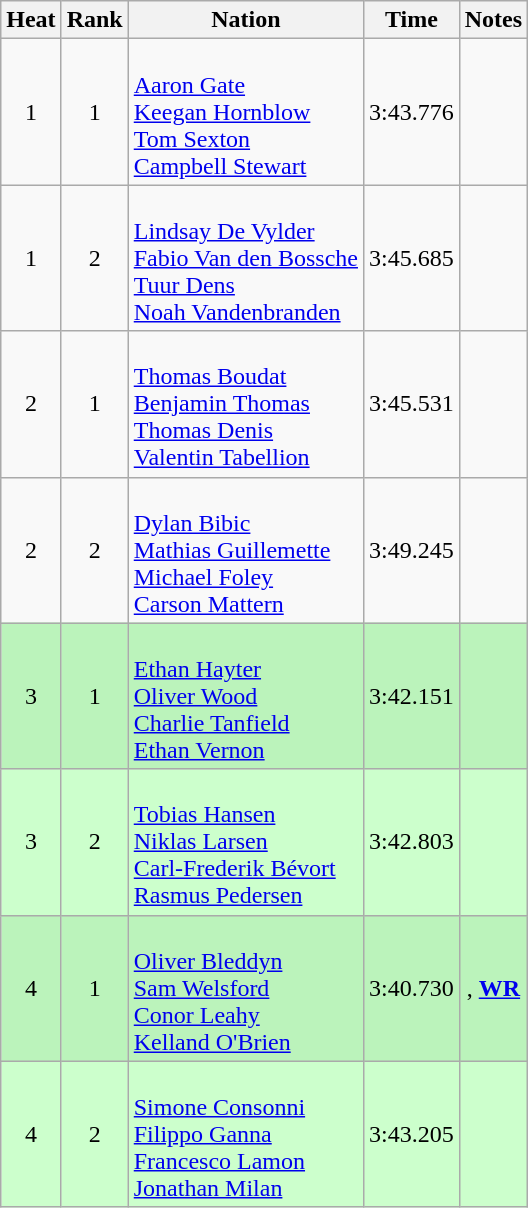<table class="wikitable sortable" style="text-align:center">
<tr>
<th>Heat</th>
<th>Rank</th>
<th>Nation</th>
<th>Time</th>
<th class="unsortable">Notes</th>
</tr>
<tr>
<td>1</td>
<td>1</td>
<td align=left><br><a href='#'>Aaron Gate</a><br><a href='#'>Keegan Hornblow</a><br><a href='#'>Tom Sexton</a><br><a href='#'>Campbell Stewart</a></td>
<td>3:43.776</td>
<td></td>
</tr>
<tr>
<td>1</td>
<td>2</td>
<td align=left><br><a href='#'>Lindsay De Vylder</a><br><a href='#'>Fabio Van den Bossche</a><br><a href='#'>Tuur Dens</a><br><a href='#'>Noah Vandenbranden</a></td>
<td>3:45.685</td>
<td></td>
</tr>
<tr>
<td>2</td>
<td>1</td>
<td align=left><br><a href='#'>Thomas Boudat</a><br><a href='#'>Benjamin Thomas</a><br><a href='#'>Thomas Denis</a><br><a href='#'>Valentin Tabellion</a></td>
<td>3:45.531</td>
<td></td>
</tr>
<tr>
<td>2</td>
<td>2</td>
<td align=left><br><a href='#'>Dylan Bibic</a><br><a href='#'>Mathias Guillemette</a><br><a href='#'>Michael Foley</a><br><a href='#'>Carson Mattern</a></td>
<td>3:49.245</td>
<td></td>
</tr>
<tr bgcolor=bbf3bb>
<td>3</td>
<td>1</td>
<td align=left><br><a href='#'>Ethan Hayter</a><br><a href='#'>Oliver Wood</a><br><a href='#'>Charlie Tanfield</a><br><a href='#'>Ethan Vernon</a></td>
<td>3:42.151</td>
<td></td>
</tr>
<tr bgcolor=ccffcc>
<td>3</td>
<td>2</td>
<td align=left><br><a href='#'>Tobias Hansen</a><br><a href='#'>Niklas Larsen</a><br><a href='#'>Carl-Frederik Bévort</a><br><a href='#'>Rasmus Pedersen</a></td>
<td>3:42.803</td>
<td></td>
</tr>
<tr bgcolor=bbf3bb>
<td>4</td>
<td>1</td>
<td align=left><br><a href='#'>Oliver Bleddyn</a><br><a href='#'>Sam Welsford</a><br><a href='#'>Conor Leahy</a><br><a href='#'>Kelland O'Brien</a></td>
<td>3:40.730</td>
<td>, <strong><a href='#'>WR</a></strong></td>
</tr>
<tr bgcolor=ccffcc>
<td>4</td>
<td>2</td>
<td align=left><br><a href='#'>Simone Consonni</a><br><a href='#'>Filippo Ganna</a><br><a href='#'>Francesco Lamon</a><br><a href='#'>Jonathan Milan</a></td>
<td>3:43.205</td>
<td></td>
</tr>
</table>
